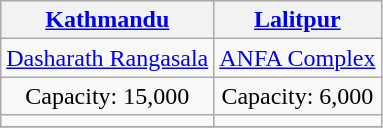<table class="wikitable" style="text-align:center">
<tr>
<th><a href='#'>Kathmandu</a></th>
<th><a href='#'>Lalitpur</a></th>
</tr>
<tr>
<td><a href='#'>Dasharath Rangasala</a></td>
<td><a href='#'>ANFA Complex</a></td>
</tr>
<tr>
<td>Capacity: 15,000</td>
<td>Capacity: 6,000</td>
</tr>
<tr>
<td></td>
<td></td>
</tr>
<tr>
</tr>
</table>
